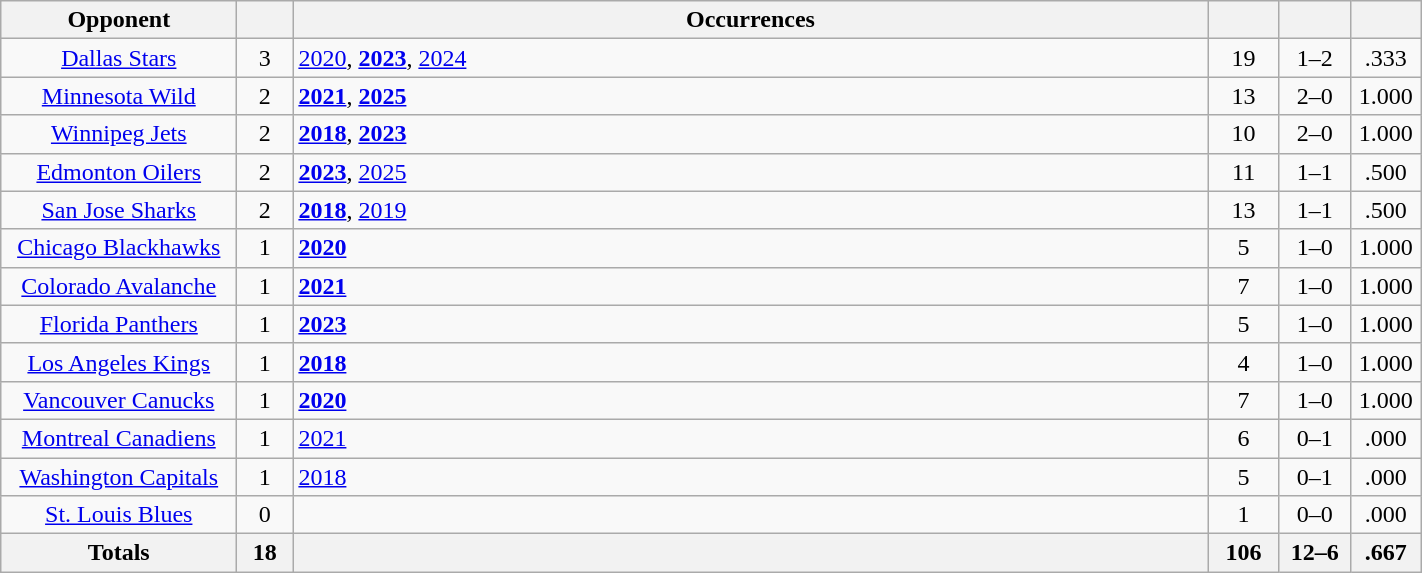<table class="wikitable sortable" style="text-align: center; width: 75%;">
<tr>
<th width="150">Opponent</th>
<th width="30"></th>
<th>Occurrences</th>
<th width="40"></th>
<th width="40"></th>
<th width="40"></th>
</tr>
<tr>
<td><a href='#'>Dallas Stars</a></td>
<td>3</td>
<td align=left><a href='#'>2020</a>, <strong><a href='#'>2023</a></strong>, <a href='#'>2024</a></td>
<td>19</td>
<td>1–2</td>
<td>.333</td>
</tr>
<tr>
<td><a href='#'>Minnesota Wild</a></td>
<td>2</td>
<td align=left><strong><a href='#'>2021</a></strong>, <strong><a href='#'>2025</a></strong></td>
<td>13</td>
<td>2–0</td>
<td>1.000</td>
</tr>
<tr>
<td><a href='#'>Winnipeg Jets</a></td>
<td>2</td>
<td align=left><strong><a href='#'>2018</a></strong>, <strong><a href='#'>2023</a></strong></td>
<td>10</td>
<td>2–0</td>
<td>1.000</td>
</tr>
<tr>
<td><a href='#'>Edmonton Oilers</a></td>
<td>2</td>
<td align=left><strong><a href='#'>2023</a></strong>, <a href='#'>2025</a></td>
<td>11</td>
<td>1–1</td>
<td>.500</td>
</tr>
<tr>
<td><a href='#'>San Jose Sharks</a></td>
<td>2</td>
<td align=left><strong><a href='#'>2018</a></strong>, <a href='#'>2019</a></td>
<td>13</td>
<td>1–1</td>
<td>.500</td>
</tr>
<tr>
<td><a href='#'>Chicago Blackhawks</a></td>
<td>1</td>
<td align=left><strong><a href='#'>2020</a></strong></td>
<td>5</td>
<td>1–0</td>
<td>1.000</td>
</tr>
<tr>
<td><a href='#'>Colorado Avalanche</a></td>
<td>1</td>
<td align=left><strong><a href='#'>2021</a></strong></td>
<td>7</td>
<td>1–0</td>
<td>1.000</td>
</tr>
<tr>
<td><a href='#'>Florida Panthers</a></td>
<td>1</td>
<td align=left><strong><a href='#'>2023</a></strong></td>
<td>5</td>
<td>1–0</td>
<td>1.000</td>
</tr>
<tr>
<td><a href='#'>Los Angeles Kings</a></td>
<td>1</td>
<td align=left><strong><a href='#'>2018</a></strong></td>
<td>4</td>
<td>1–0</td>
<td>1.000</td>
</tr>
<tr>
<td><a href='#'>Vancouver Canucks</a></td>
<td>1</td>
<td align=left><strong><a href='#'>2020</a></strong></td>
<td>7</td>
<td>1–0</td>
<td>1.000</td>
</tr>
<tr>
<td><a href='#'>Montreal Canadiens</a></td>
<td>1</td>
<td align=left><a href='#'>2021</a></td>
<td>6</td>
<td>0–1</td>
<td>.000</td>
</tr>
<tr>
<td><a href='#'>Washington Capitals</a></td>
<td>1</td>
<td align=left><a href='#'>2018</a></td>
<td>5</td>
<td>0–1</td>
<td>.000</td>
</tr>
<tr>
<td><a href='#'>St. Louis Blues</a></td>
<td>0</td>
<td align=left></td>
<td>1</td>
<td>0–0</td>
<td>.000</td>
</tr>
<tr>
<th width="150">Totals</th>
<th width="30">18</th>
<th></th>
<th width="40">106</th>
<th width="40">12–6</th>
<th width="40">.667</th>
</tr>
</table>
